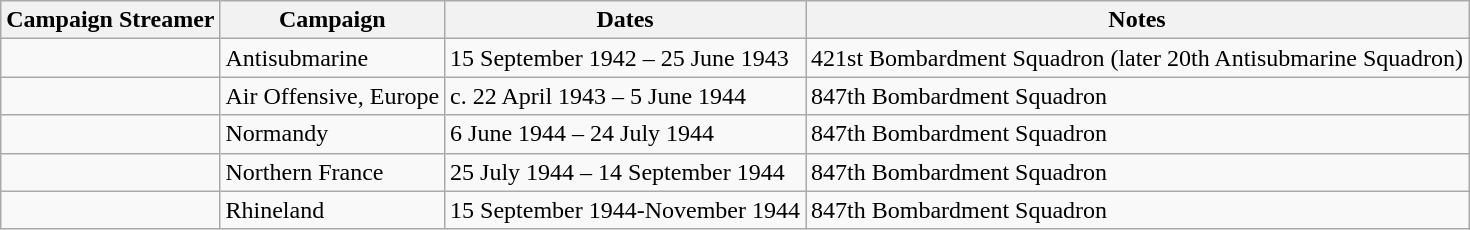<table class="wikitable">
<tr>
<th>Campaign Streamer</th>
<th>Campaign</th>
<th>Dates</th>
<th>Notes</th>
</tr>
<tr>
<td></td>
<td>Antisubmarine</td>
<td>15 September 1942 – 25 June 1943</td>
<td>421st Bombardment Squadron (later 20th Antisubmarine Squadron)</td>
</tr>
<tr>
<td></td>
<td>Air Offensive, Europe</td>
<td>c. 22 April 1943 – 5 June 1944</td>
<td>847th Bombardment Squadron</td>
</tr>
<tr>
<td></td>
<td>Normandy</td>
<td>6 June 1944 – 24 July 1944</td>
<td>847th Bombardment Squadron</td>
</tr>
<tr>
<td></td>
<td>Northern France</td>
<td>25 July 1944 – 14 September 1944</td>
<td>847th Bombardment Squadron</td>
</tr>
<tr>
<td></td>
<td>Rhineland</td>
<td>15 September 1944-November 1944</td>
<td>847th Bombardment Squadron</td>
</tr>
</table>
